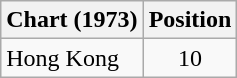<table class="wikitable sortable">
<tr>
<th>Chart (1973)</th>
<th>Position</th>
</tr>
<tr>
<td>Hong Kong</td>
<td align="center">10</td>
</tr>
</table>
